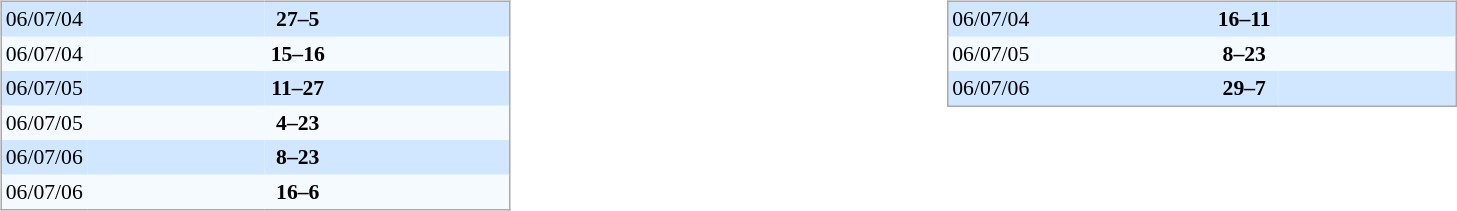<table width="100%" align=center>
<tr>
<td valign="top" width="50%"><br><table align=center cellpadding="3" cellspacing="0" style="background: #F5FAFF; border: 1px #aaa solid; border-collapse:collapse; font-size:95%;" width=340>
<tr bgcolor=#D0E7FF style=font-size:95%>
<td align=center width=40>06/07/04</td>
<td width=120 align=right></td>
<td align=center width=40><strong>27–5</strong></td>
<td width=120></td>
</tr>
<tr style=font-size:95%>
<td align=center>06/07/04</td>
<td align=right></td>
<td align=center><strong>15–16</strong></td>
<td></td>
</tr>
<tr bgcolor=#D0E7FF style=font-size:95%>
<td align=center>06/07/05</td>
<td align=right></td>
<td align=center><strong>11–27</strong></td>
<td></td>
</tr>
<tr style=font-size:95%>
<td align=center>06/07/05</td>
<td align=right></td>
<td align=center><strong>4–23</strong></td>
<td></td>
</tr>
<tr bgcolor=#D0E7FF style=font-size:95%>
<td align=center>06/07/06</td>
<td width=85 align=right></td>
<td align=center width=40><strong>8–23</strong></td>
<td width=85></td>
</tr>
<tr style=font-size:95%>
<td align=center>06/07/06</td>
<td align=right></td>
<td align=center><strong>16–6</strong></td>
<td></td>
</tr>
</table>
</td>
<td valign="top" width="50%"><br><table align=center cellpadding="3" cellspacing="0" style="background: #F5FAFF; border: 1px #aaa solid; border-collapse:collapse; font-size:95%;" width=340>
<tr bgcolor=#D0E7FF style=font-size:95%>
<td align=center width=40>06/07/04</td>
<td width=120 align=right></td>
<td align=center width=40><strong>16–11</strong></td>
<td width=120></td>
</tr>
<tr style=font-size:95%>
<td align=center>06/07/05</td>
<td align=right></td>
<td align=center><strong>8–23</strong></td>
<td></td>
</tr>
<tr bgcolor=#D0E7FF style=font-size:95%>
<td align=center>06/07/06</td>
<td align=right></td>
<td align=center><strong>29–7</strong></td>
<td></td>
</tr>
</table>
</td>
</tr>
</table>
